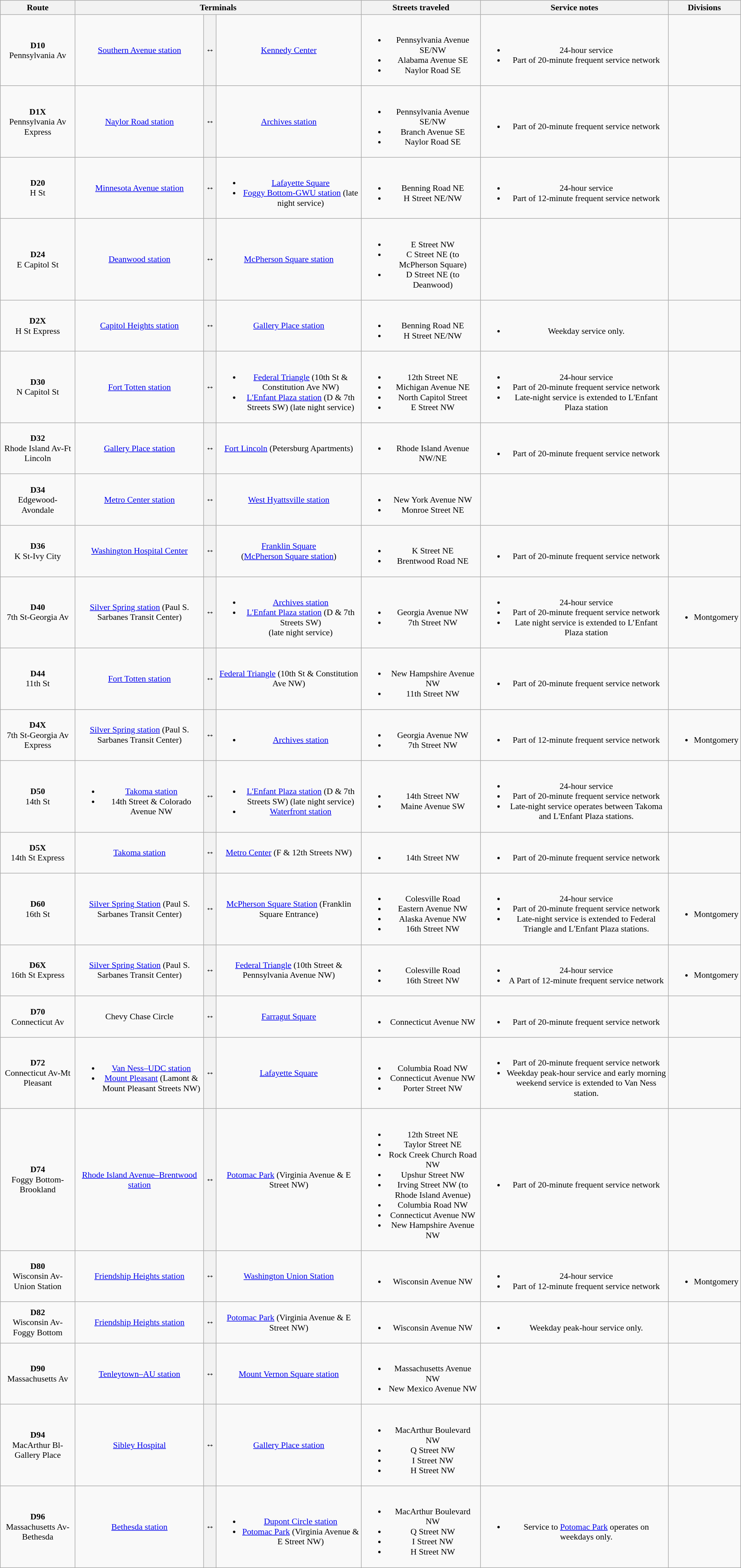<table class=wikitable style="font-size: 90%;" |>
<tr>
<th>Route</th>
<th colspan=3>Terminals</th>
<th>Streets traveled</th>
<th>Service notes</th>
<th>Divisions</th>
</tr>
<tr align="center">
<td><strong>D10</strong><br>Pennsylvania Av</td>
<td><a href='#'>Southern Avenue station</a></td>
<th><span>↔</span></th>
<td><a href='#'>Kennedy Center</a></td>
<td><br><ul><li>Pennsylvania Avenue SE/NW</li><li>Alabama Avenue SE</li><li>Naylor Road SE</li></ul></td>
<td><br><ul><li>24-hour service</li><li>Part of 20-minute frequent service network</li></ul></td>
<td></td>
</tr>
<tr align="center">
<td><strong>D1X</strong><br>Pennsylvania Av Express</td>
<td><a href='#'>Naylor Road station</a></td>
<th><span>↔</span></th>
<td><a href='#'>Archives station</a></td>
<td><br><ul><li>Pennsylvania Avenue SE/NW</li><li>Branch Avenue SE</li><li>Naylor Road SE</li></ul></td>
<td><br><ul><li>Part of 20-minute frequent service network</li></ul></td>
<td></td>
</tr>
<tr align="center">
<td><strong>D20</strong><br>H St</td>
<td><a href='#'>Minnesota Avenue station</a></td>
<th><span>↔</span></th>
<td><br><ul><li><a href='#'>Lafayette Square</a></li><li><a href='#'>Foggy Bottom-GWU station</a> (late night service)</li></ul></td>
<td><br><ul><li>Benning Road NE</li><li>H Street NE/NW</li></ul></td>
<td><br><ul><li>24-hour service</li><li>Part of 12-minute frequent service network</li></ul></td>
<td></td>
</tr>
<tr align="center">
<td><strong>D24</strong><br>E Capitol St</td>
<td><a href='#'>Deanwood station</a></td>
<th><span>↔</span></th>
<td><a href='#'>McPherson Square station</a></td>
<td><br><ul><li>E Street NW</li><li>C Street NE (to McPherson Square)</li><li>D Street NE (to Deanwood)</li></ul></td>
<td></td>
<td></td>
</tr>
<tr align="center">
<td><strong>D2X</strong><br>H St Express</td>
<td><a href='#'>Capitol Heights station</a></td>
<th><span>↔</span></th>
<td><a href='#'>Gallery Place station</a></td>
<td><br><ul><li>Benning Road NE</li><li>H Street NE/NW</li></ul></td>
<td><br><ul><li>Weekday service only.</li></ul></td>
<td></td>
</tr>
<tr align="center">
<td><strong>D30</strong><br>N Capitol St</td>
<td><a href='#'>Fort Totten station</a></td>
<th><span>↔</span></th>
<td><br><ul><li><a href='#'>Federal Triangle</a> (10th St & Constitution Ave NW)</li><li><a href='#'>L'Enfant Plaza station</a> (D & 7th Streets SW) (late night service)</li></ul></td>
<td><br><ul><li>12th Street NE</li><li>Michigan Avenue NE</li><li>North Capitol Street</li><li>E Street NW</li></ul></td>
<td><br><ul><li>24-hour service</li><li>Part of 20-minute frequent service network</li><li>Late-night service is extended to L'Enfant Plaza station</li></ul></td>
<td></td>
</tr>
<tr align="center">
<td><strong>D32</strong><br>Rhode Island Av-Ft Lincoln</td>
<td><a href='#'>Gallery Place station</a></td>
<th><span>↔</span></th>
<td><a href='#'>Fort Lincoln</a> (Petersburg Apartments)</td>
<td><br><ul><li>Rhode Island Avenue NW/NE</li></ul></td>
<td><br><ul><li>Part of 20-minute frequent service network</li></ul></td>
<td></td>
</tr>
<tr align="center">
<td><strong>D34</strong><br>Edgewood-Avondale</td>
<td><a href='#'>Metro Center station</a></td>
<th><span>↔</span></th>
<td><a href='#'>West Hyattsville station</a></td>
<td><br><ul><li>New York Avenue NW</li><li>Monroe Street NE</li></ul></td>
<td></td>
<td></td>
</tr>
<tr align="center">
<td><strong>D36</strong><br>K St-Ivy City</td>
<td><a href='#'>Washington Hospital Center</a></td>
<th><span>↔</span></th>
<td><a href='#'>Franklin Square</a><br>(<a href='#'>McPherson Square station</a>)</td>
<td><br><ul><li>K Street NE</li><li>Brentwood Road NE</li></ul></td>
<td><br><ul><li>Part of 20-minute frequent service network</li></ul></td>
<td></td>
</tr>
<tr align="center">
<td><strong>D40</strong><br>7th St-Georgia Av</td>
<td><a href='#'>Silver Spring station</a> (Paul S. Sarbanes Transit Center)</td>
<th><span>↔</span></th>
<td><br><ul><li><a href='#'>Archives station</a></li><li><a href='#'>L'Enfant Plaza station</a> (D & 7th Streets SW)<br>(late night service)</li></ul></td>
<td><br><ul><li>Georgia Avenue NW</li><li>7th Street NW</li></ul></td>
<td><br><ul><li>24-hour service</li><li>Part of 20-minute frequent service network</li><li>Late night service is extended to L’Enfant Plaza station</li></ul></td>
<td><br><ul><li>Montgomery</li></ul></td>
</tr>
<tr align="center">
<td><strong>D44</strong><br>11th St</td>
<td><a href='#'>Fort Totten station</a></td>
<th><span>↔</span></th>
<td><a href='#'>Federal Triangle</a> (10th St & Constitution Ave NW)</td>
<td><br><ul><li>New Hampshire Avenue NW</li><li>11th Street NW</li></ul></td>
<td><br><ul><li>Part of 20-minute frequent service network</li></ul></td>
<td></td>
</tr>
<tr align="center">
<td><strong>D4X</strong><br>7th St-Georgia Av Express</td>
<td><a href='#'>Silver Spring station</a> (Paul S. Sarbanes Transit Center)</td>
<th><span>↔</span></th>
<td><br><ul><li><a href='#'>Archives station</a></li></ul></td>
<td><br><ul><li>Georgia Avenue NW</li><li>7th Street NW</li></ul></td>
<td><br><ul><li>Part of 12-minute frequent service network</li></ul></td>
<td><br><ul><li>Montgomery</li></ul></td>
</tr>
<tr align="center">
<td><strong>D50</strong><br>14th St</td>
<td><br><ul><li><a href='#'>Takoma station</a></li><li>14th Street & Colorado Avenue NW</li></ul></td>
<th><span>↔</span></th>
<td><br><ul><li><a href='#'>L'Enfant Plaza station</a> (D & 7th Streets SW) (late night service)</li><li><a href='#'>Waterfront station</a></li></ul></td>
<td><br><ul><li>14th Street NW</li><li>Maine Avenue SW</li></ul></td>
<td><br><ul><li>24-hour service</li><li>Part of 20-minute frequent service network</li><li>Late-night service operates between Takoma and L'Enfant Plaza stations.</li></ul></td>
<td></td>
</tr>
<tr align="center">
<td><strong>D5X</strong><br>14th St Express</td>
<td><a href='#'>Takoma station</a></td>
<th><span>↔</span></th>
<td><a href='#'>Metro Center</a> (F & 12th Streets NW)</td>
<td><br><ul><li>14th Street NW</li></ul></td>
<td><br><ul><li>Part of 20-minute frequent service network</li></ul></td>
<td></td>
</tr>
<tr align="center">
<td><strong>D60</strong><br>16th St</td>
<td><a href='#'>Silver Spring Station</a> (Paul S. Sarbanes Transit Center)</td>
<th><span>↔</span></th>
<td><a href='#'>McPherson Square Station</a> (Franklin Square Entrance)</td>
<td><br><ul><li>Colesville Road</li><li>Eastern Avenue NW</li><li>Alaska Avenue NW</li><li>16th Street NW</li></ul></td>
<td><br><ul><li>24-hour service</li><li>Part of 20-minute frequent service network</li><li>Late-night service is extended to Federal Triangle and L'Enfant Plaza stations.</li></ul></td>
<td><br><ul><li>Montgomery</li></ul></td>
</tr>
<tr align="center">
<td><strong>D6X</strong><br>16th St Express</td>
<td><a href='#'>Silver Spring Station</a> (Paul S. Sarbanes Transit Center)</td>
<th><span>↔</span></th>
<td><a href='#'>Federal Triangle</a> (10th Street & Pennsylvania Avenue NW)</td>
<td><br><ul><li>Colesville Road</li><li>16th Street NW</li></ul></td>
<td><br><ul><li>24-hour service</li><li>A Part of 12-minute frequent service network</li></ul></td>
<td><br><ul><li>Montgomery</li></ul></td>
</tr>
<tr align="center">
<td><strong>D70</strong><br>Connecticut Av</td>
<td>Chevy Chase Circle</td>
<th><span>↔</span></th>
<td><a href='#'>Farragut Square</a></td>
<td><br><ul><li>Connecticut Avenue NW</li></ul></td>
<td><br><ul><li>Part of 20-minute frequent service network</li></ul></td>
<td></td>
</tr>
<tr align="center">
<td><strong>D72</strong><br>Connecticut Av-Mt Pleasant</td>
<td><br><ul><li><a href='#'>Van Ness–UDC station</a></li><li><a href='#'>Mount Pleasant</a> (Lamont & Mount Pleasant Streets NW)</li></ul></td>
<th><span>↔</span></th>
<td><a href='#'>Lafayette Square</a></td>
<td><br><ul><li>Columbia Road NW</li><li>Connecticut Avenue NW</li><li>Porter Street NW</li></ul></td>
<td><br><ul><li>Part of 20-minute frequent service network</li><li>Weekday peak-hour service and early morning weekend service is extended to Van Ness station.</li></ul></td>
<td></td>
</tr>
<tr align="center">
<td><strong>D74</strong><br>Foggy Bottom-Brookland</td>
<td><a href='#'>Rhode Island Avenue–Brentwood station</a></td>
<th><span>↔</span></th>
<td><a href='#'>Potomac Park</a> (Virginia Avenue & E Street NW)</td>
<td><br><ul><li>12th Street NE</li><li>Taylor Street NE</li><li>Rock Creek Church Road NW</li><li>Upshur Street NW</li><li>Irving Street NW (to Rhode Island Avenue)</li><li>Columbia Road NW</li><li>Connecticut Avenue NW</li><li>New Hampshire Avenue NW</li></ul></td>
<td><br><ul><li>Part of 20-minute frequent service network</li></ul></td>
<td></td>
</tr>
<tr align="center">
<td><strong>D80</strong><br>Wisconsin Av-Union Station</td>
<td><a href='#'>Friendship Heights station</a></td>
<th><span>↔</span></th>
<td><a href='#'>Washington Union Station</a></td>
<td><br><ul><li>Wisconsin Avenue NW</li></ul></td>
<td><br><ul><li>24-hour service</li><li>Part of 12-minute frequent service network</li></ul></td>
<td><br><ul><li>Montgomery</li></ul></td>
</tr>
<tr align="center">
<td><strong>D82</strong><br>Wisconsin Av-Foggy Bottom</td>
<td><a href='#'>Friendship Heights station</a></td>
<th><span>↔</span></th>
<td><a href='#'>Potomac Park</a> (Virginia Avenue & E Street NW)</td>
<td><br><ul><li>Wisconsin Avenue NW</li></ul></td>
<td><br><ul><li>Weekday peak-hour service only.</li></ul></td>
<td></td>
</tr>
<tr align="center">
<td><strong>D90</strong><br>Massachusetts Av</td>
<td><a href='#'>Tenleytown–AU station</a></td>
<th><span>↔</span></th>
<td><a href='#'>Mount Vernon Square station</a></td>
<td><br><ul><li>Massachusetts Avenue NW</li><li>New Mexico Avenue NW</li></ul></td>
<td></td>
<td></td>
</tr>
<tr align="center">
<td><strong>D94</strong><br>MacArthur Bl-Gallery Place</td>
<td><a href='#'>Sibley Hospital</a></td>
<th><span>↔</span></th>
<td><a href='#'>Gallery Place station</a></td>
<td><br><ul><li>MacArthur Boulevard NW</li><li>Q Street NW</li><li>I Street NW</li><li>H Street NW</li></ul></td>
<td></td>
<td></td>
</tr>
<tr align="center">
<td><strong>D96</strong><br>Massachusetts Av-Bethesda</td>
<td><a href='#'>Bethesda station</a></td>
<th><span>↔</span></th>
<td><br><ul><li><a href='#'>Dupont Circle station</a></li><li><a href='#'>Potomac Park</a> (Virginia Avenue & E Street NW)</li></ul></td>
<td><br><ul><li>MacArthur Boulevard NW</li><li>Q Street NW</li><li>I Street NW</li><li>H Street NW</li></ul></td>
<td><br><ul><li>Service to <a href='#'>Potomac Park</a> operates on weekdays only.</li></ul></td>
<td></td>
</tr>
</table>
